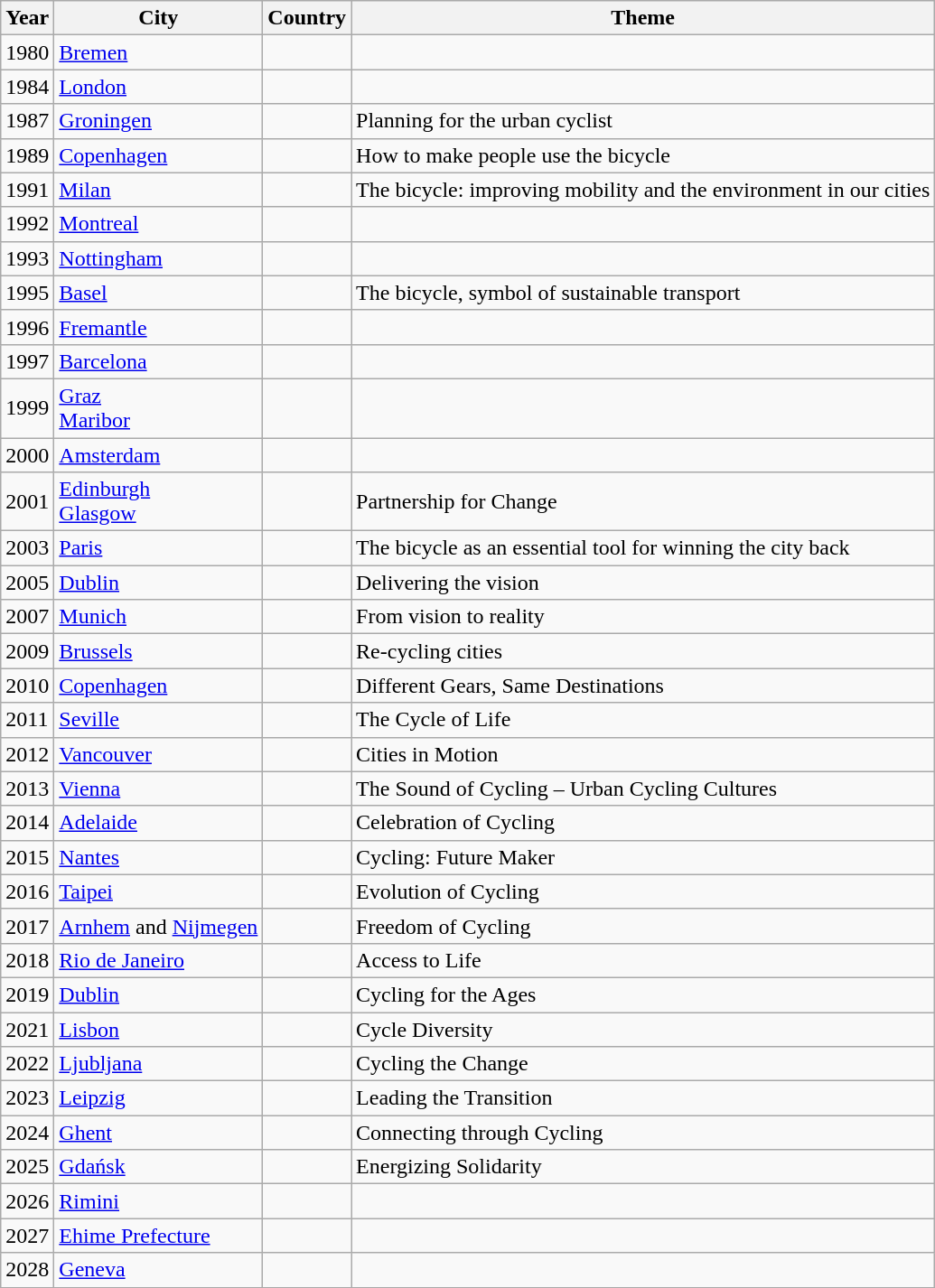<table class="wikitable">
<tr>
<th>Year</th>
<th>City</th>
<th>Country</th>
<th>Theme</th>
</tr>
<tr>
<td>1980</td>
<td><a href='#'>Bremen</a></td>
<td></td>
<td></td>
</tr>
<tr>
<td>1984</td>
<td><a href='#'>London</a></td>
<td></td>
<td></td>
</tr>
<tr>
<td>1987</td>
<td><a href='#'>Groningen</a></td>
<td></td>
<td>Planning for the urban cyclist</td>
</tr>
<tr>
<td>1989</td>
<td><a href='#'>Copenhagen</a></td>
<td></td>
<td>How to make people use the bicycle</td>
</tr>
<tr>
<td>1991</td>
<td><a href='#'>Milan</a></td>
<td></td>
<td>The bicycle: improving mobility and the environment in our cities</td>
</tr>
<tr>
<td>1992</td>
<td><a href='#'>Montreal</a></td>
<td></td>
<td></td>
</tr>
<tr>
<td>1993</td>
<td><a href='#'>Nottingham</a></td>
<td></td>
<td></td>
</tr>
<tr>
<td>1995</td>
<td><a href='#'>Basel</a></td>
<td></td>
<td>The bicycle, symbol of sustainable transport</td>
</tr>
<tr>
<td>1996</td>
<td><a href='#'>Fremantle</a></td>
<td></td>
<td></td>
</tr>
<tr>
<td>1997</td>
<td><a href='#'>Barcelona</a></td>
<td></td>
<td></td>
</tr>
<tr>
<td>1999</td>
<td><a href='#'>Graz</a> <br><a href='#'>Maribor</a></td>
<td> <br> </td>
<td></td>
</tr>
<tr>
<td>2000</td>
<td><a href='#'>Amsterdam</a></td>
<td></td>
<td></td>
</tr>
<tr>
<td>2001</td>
<td><a href='#'>Edinburgh</a> <br> <a href='#'>Glasgow</a></td>
<td></td>
<td>Partnership for Change</td>
</tr>
<tr>
<td>2003</td>
<td><a href='#'>Paris</a></td>
<td></td>
<td>The bicycle as an essential tool for winning the city back</td>
</tr>
<tr>
<td>2005</td>
<td><a href='#'>Dublin</a></td>
<td></td>
<td>Delivering the vision</td>
</tr>
<tr>
<td>2007</td>
<td><a href='#'>Munich</a></td>
<td></td>
<td>From vision to reality</td>
</tr>
<tr>
<td>2009</td>
<td><a href='#'>Brussels</a></td>
<td></td>
<td>Re-cycling cities</td>
</tr>
<tr>
<td>2010</td>
<td><a href='#'>Copenhagen</a></td>
<td></td>
<td>Different Gears, Same Destinations</td>
</tr>
<tr>
<td>2011</td>
<td><a href='#'>Seville</a></td>
<td></td>
<td>The Cycle of Life</td>
</tr>
<tr>
<td>2012</td>
<td><a href='#'>Vancouver</a></td>
<td></td>
<td>Cities in Motion</td>
</tr>
<tr>
<td>2013</td>
<td><a href='#'>Vienna</a></td>
<td></td>
<td>The Sound of Cycling – Urban Cycling Cultures</td>
</tr>
<tr>
<td>2014</td>
<td><a href='#'>Adelaide</a></td>
<td></td>
<td>Celebration of Cycling</td>
</tr>
<tr>
<td>2015</td>
<td><a href='#'>Nantes</a></td>
<td></td>
<td>Cycling: Future Maker</td>
</tr>
<tr>
<td>2016</td>
<td><a href='#'>Taipei</a></td>
<td></td>
<td>Evolution of Cycling</td>
</tr>
<tr>
<td>2017</td>
<td><a href='#'>Arnhem</a> and <a href='#'>Nijmegen</a></td>
<td></td>
<td>Freedom of Cycling</td>
</tr>
<tr>
<td>2018</td>
<td><a href='#'>Rio de Janeiro</a></td>
<td></td>
<td>Access to Life</td>
</tr>
<tr>
<td>2019</td>
<td><a href='#'>Dublin</a></td>
<td></td>
<td>Cycling for the Ages</td>
</tr>
<tr>
<td>2021</td>
<td><a href='#'>Lisbon</a></td>
<td></td>
<td>Cycle Diversity</td>
</tr>
<tr>
<td>2022</td>
<td><a href='#'>Ljubljana</a></td>
<td></td>
<td>Cycling the Change</td>
</tr>
<tr>
<td>2023</td>
<td><a href='#'>Leipzig</a></td>
<td></td>
<td>Leading the Transition</td>
</tr>
<tr>
<td>2024</td>
<td><a href='#'>Ghent</a></td>
<td></td>
<td>Connecting through Cycling</td>
</tr>
<tr>
<td>2025</td>
<td><a href='#'>Gdańsk</a></td>
<td></td>
<td>Energizing Solidarity</td>
</tr>
<tr>
<td>2026</td>
<td><a href='#'>Rimini</a></td>
<td></td>
<td></td>
</tr>
<tr>
<td>2027</td>
<td><a href='#'>Ehime Prefecture</a></td>
<td></td>
<td></td>
</tr>
<tr>
<td>2028</td>
<td><a href='#'>Geneva</a></td>
<td></td>
<td></td>
</tr>
</table>
